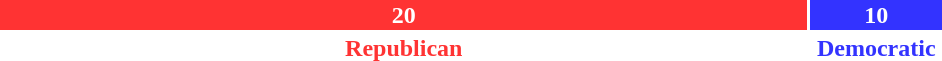<table style="width:50%">
<tr>
<td scope="row" colspan="3" style="text-align:center"></td>
</tr>
<tr>
<td scope="row" style="background:#F33; width:86%; text-align:center; color:white"><strong>20</strong></td>
<td style="background:#33F; width:14%; text-align:center; color:white"><strong>10</strong></td>
</tr>
<tr>
<td scope="row" style="text-align:center; color:#F33"><strong>Republican</strong></td>
<td style="text-align:center; color:#33F"><strong>Democratic</strong></td>
</tr>
</table>
